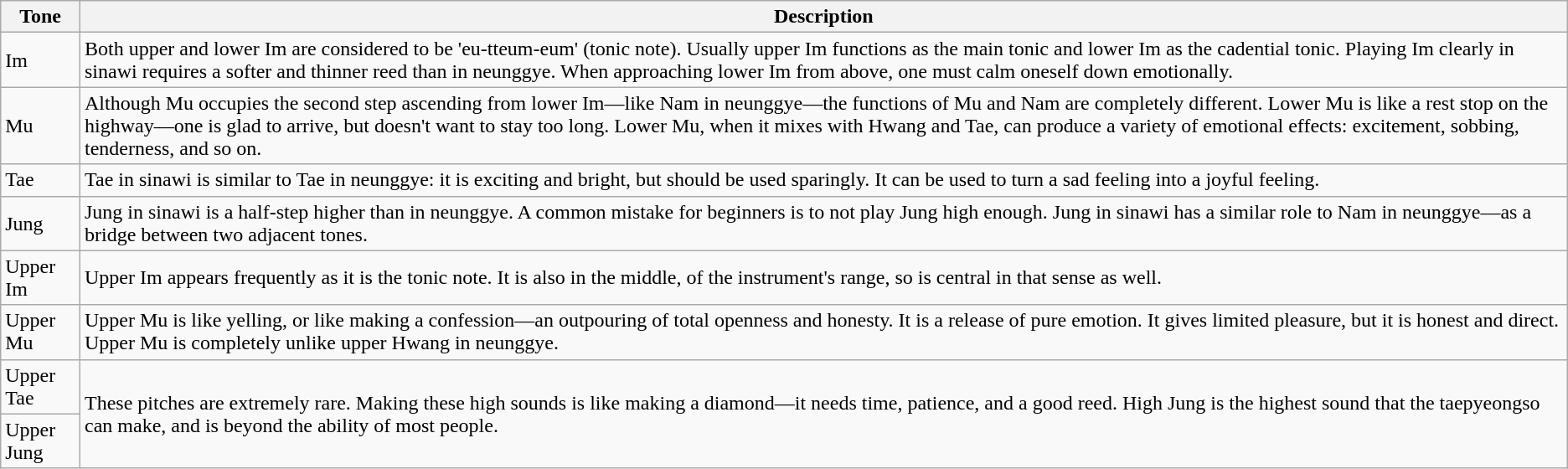<table class="wikitable">
<tr>
<th>Tone</th>
<th>Description</th>
</tr>
<tr>
<td>Im</td>
<td>Both upper and lower Im are considered to be 'eu-tteum-eum' (tonic note). Usually upper Im functions as the main tonic and lower Im as the cadential tonic. Playing Im clearly in sinawi requires a softer and thinner reed than in neunggye. When approaching lower Im from above, one must calm oneself down emotionally.</td>
</tr>
<tr>
<td>Mu</td>
<td>Although Mu occupies the second step ascending from lower Im—like Nam in neunggye—the functions of Mu and Nam are completely different. Lower Mu is like a rest stop on the highway—one is glad to arrive, but doesn't want to stay too long. Lower Mu, when it mixes with Hwang and Tae, can produce a variety of emotional effects: excitement, sobbing, tenderness, and so on.</td>
</tr>
<tr>
<td>Tae</td>
<td>Tae in sinawi is similar to Tae in neunggye: it is exciting and bright, but should be used sparingly. It can be used to turn a sad feeling into a joyful feeling.</td>
</tr>
<tr>
<td>Jung</td>
<td>Jung in sinawi is a half-step higher than in neunggye. A common mistake for beginners is to not play Jung high enough. Jung in sinawi has a similar role to Nam in neunggye—as a bridge between two adjacent tones.</td>
</tr>
<tr>
<td>Upper Im</td>
<td>Upper Im appears frequently as it is the tonic note. It is also in the middle, of the instrument's range, so is central in that sense as well.</td>
</tr>
<tr>
<td>Upper Mu</td>
<td>Upper Mu is like yelling, or like making a confession—an outpouring of total openness and honesty. It is a release of pure emotion. It gives limited pleasure, but it is honest and direct. Upper Mu is completely unlike upper Hwang in neunggye.</td>
</tr>
<tr>
<td>Upper Tae</td>
<td rowspan=2>These pitches are extremely rare. Making these high sounds is like making a diamond—it needs time, patience, and a good reed. High Jung is the highest sound that the taepyeongso can make, and is beyond the ability of most people.</td>
</tr>
<tr>
<td>Upper Jung</td>
</tr>
</table>
